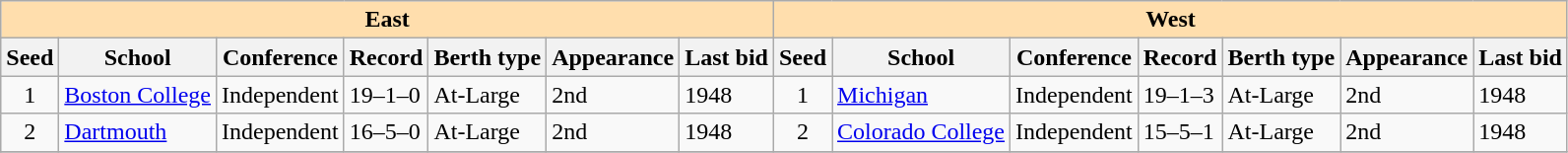<table class="wikitable">
<tr>
<th colspan="7" style="background:#ffdead;">East</th>
<th colspan="7" style="background:#ffdead;">West</th>
</tr>
<tr>
<th>Seed</th>
<th>School</th>
<th>Conference</th>
<th>Record</th>
<th>Berth type</th>
<th>Appearance</th>
<th>Last bid</th>
<th>Seed</th>
<th>School</th>
<th>Conference</th>
<th>Record</th>
<th>Berth type</th>
<th>Appearance</th>
<th>Last bid</th>
</tr>
<tr>
<td align=center>1</td>
<td><a href='#'>Boston College</a></td>
<td>Independent</td>
<td>19–1–0</td>
<td>At-Large</td>
<td>2nd</td>
<td>1948</td>
<td align=center>1</td>
<td><a href='#'>Michigan</a></td>
<td>Independent</td>
<td>19–1–3</td>
<td>At-Large</td>
<td>2nd</td>
<td>1948</td>
</tr>
<tr>
<td align=center>2</td>
<td><a href='#'>Dartmouth</a></td>
<td>Independent</td>
<td>16–5–0</td>
<td>At-Large</td>
<td>2nd</td>
<td>1948</td>
<td align=center>2</td>
<td><a href='#'>Colorado College</a></td>
<td>Independent</td>
<td>15–5–1</td>
<td>At-Large</td>
<td>2nd</td>
<td>1948</td>
</tr>
<tr>
</tr>
</table>
